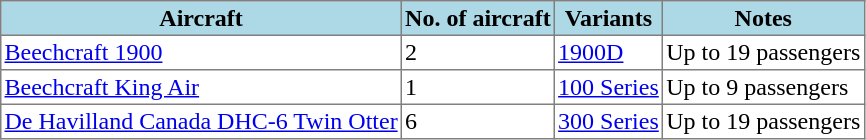<table class="toccolours" border="1" cellpadding="2" style="border-collapse:collapse">
<tr bgcolor=lightblue>
<th>Aircraft</th>
<th>No. of aircraft</th>
<th>Variants</th>
<th>Notes</th>
</tr>
<tr>
<td><a href='#'>Beechcraft 1900</a></td>
<td>2</td>
<td><a href='#'>1900D</a></td>
<td>Up to 19 passengers</td>
</tr>
<tr>
<td><a href='#'>Beechcraft King Air</a></td>
<td>1</td>
<td><a href='#'>100 Series</a></td>
<td>Up to 9 passengers</td>
</tr>
<tr>
<td><a href='#'>De Havilland Canada DHC-6 Twin Otter</a></td>
<td>6</td>
<td><a href='#'>300 Series</a></td>
<td>Up to 19 passengers</td>
</tr>
</table>
